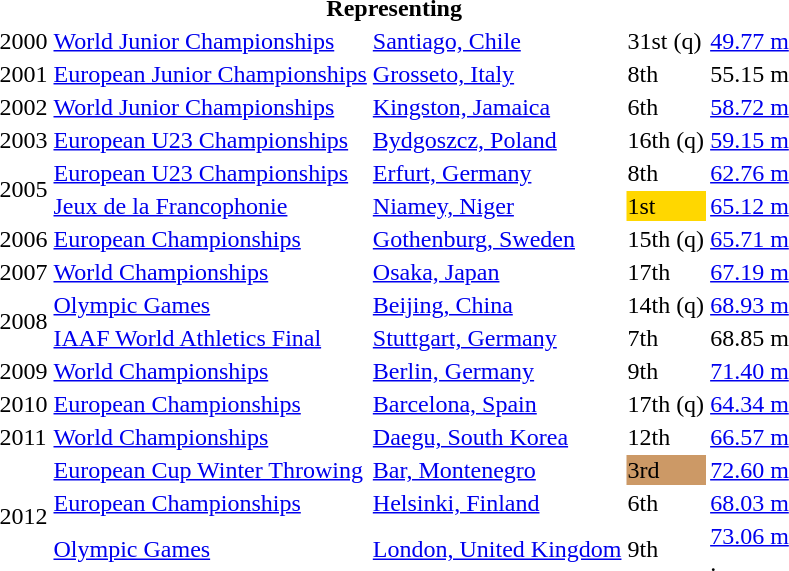<table>
<tr>
<th colspan="5">Representing </th>
</tr>
<tr>
<td>2000</td>
<td><a href='#'>World Junior Championships</a></td>
<td><a href='#'>Santiago, Chile</a></td>
<td>31st (q)</td>
<td><a href='#'>49.77 m</a></td>
</tr>
<tr>
<td>2001</td>
<td><a href='#'>European Junior Championships</a></td>
<td><a href='#'>Grosseto, Italy</a></td>
<td>8th</td>
<td>55.15 m</td>
</tr>
<tr>
<td>2002</td>
<td><a href='#'>World Junior Championships</a></td>
<td><a href='#'>Kingston, Jamaica</a></td>
<td>6th</td>
<td><a href='#'>58.72 m</a></td>
</tr>
<tr>
<td>2003</td>
<td><a href='#'>European U23 Championships</a></td>
<td><a href='#'>Bydgoszcz, Poland</a></td>
<td>16th (q)</td>
<td><a href='#'>59.15 m</a></td>
</tr>
<tr>
<td rowspan=2>2005</td>
<td><a href='#'>European U23 Championships</a></td>
<td><a href='#'>Erfurt, Germany</a></td>
<td>8th</td>
<td><a href='#'>62.76 m</a></td>
</tr>
<tr>
<td><a href='#'>Jeux de la Francophonie</a></td>
<td><a href='#'>Niamey, Niger</a></td>
<td bgcolor=gold>1st</td>
<td><a href='#'>65.12 m</a></td>
</tr>
<tr>
<td>2006</td>
<td><a href='#'>European Championships</a></td>
<td><a href='#'>Gothenburg, Sweden</a></td>
<td>15th (q)</td>
<td><a href='#'>65.71 m</a></td>
</tr>
<tr>
<td>2007</td>
<td><a href='#'>World Championships</a></td>
<td><a href='#'>Osaka, Japan</a></td>
<td>17th</td>
<td><a href='#'>67.19 m</a></td>
</tr>
<tr>
<td rowspan=2>2008</td>
<td><a href='#'>Olympic Games</a></td>
<td><a href='#'>Beijing, China</a></td>
<td>14th (q)</td>
<td><a href='#'>68.93 m</a></td>
</tr>
<tr>
<td><a href='#'>IAAF World Athletics Final</a></td>
<td><a href='#'>Stuttgart, Germany</a></td>
<td>7th</td>
<td>68.85 m</td>
</tr>
<tr>
<td>2009</td>
<td><a href='#'>World Championships</a></td>
<td><a href='#'>Berlin, Germany</a></td>
<td>9th</td>
<td><a href='#'>71.40 m</a></td>
</tr>
<tr>
<td>2010</td>
<td><a href='#'>European Championships</a></td>
<td><a href='#'>Barcelona, Spain</a></td>
<td>17th (q)</td>
<td><a href='#'>64.34 m</a></td>
</tr>
<tr>
<td>2011</td>
<td><a href='#'>World Championships</a></td>
<td><a href='#'>Daegu, South Korea</a></td>
<td>12th</td>
<td><a href='#'>66.57 m</a></td>
</tr>
<tr>
<td rowspan=3>2012</td>
<td><a href='#'>European Cup Winter Throwing</a></td>
<td><a href='#'>Bar, Montenegro</a></td>
<td bgcolor=cc9966>3rd</td>
<td><a href='#'>72.60 m</a></td>
</tr>
<tr>
<td><a href='#'>European Championships</a></td>
<td><a href='#'>Helsinki, Finland</a></td>
<td>6th</td>
<td><a href='#'>68.03 m</a></td>
</tr>
<tr>
<td><a href='#'>Olympic Games</a></td>
<td><a href='#'>London, United Kingdom</a></td>
<td>9th</td>
<td><a href='#'>73.06 m</a><br>.</td>
</tr>
</table>
